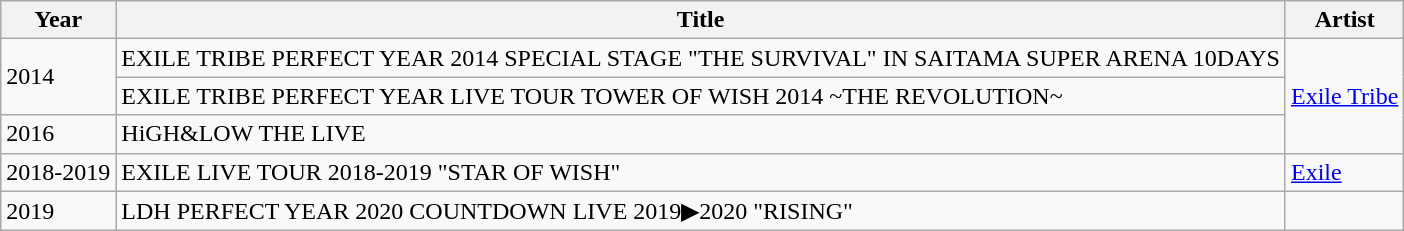<table class="wikitable">
<tr>
<th>Year</th>
<th>Title</th>
<th>Artist</th>
</tr>
<tr>
<td rowspan="2">2014</td>
<td>EXILE TRIBE PERFECT YEAR 2014 SPECIAL STAGE "THE SURVIVAL" IN SAITAMA SUPER ARENA 10DAYS</td>
<td rowspan="3"><a href='#'>Exile Tribe</a></td>
</tr>
<tr>
<td>EXILE TRIBE PERFECT YEAR LIVE TOUR TOWER OF WISH 2014 ~THE REVOLUTION~</td>
</tr>
<tr>
<td>2016</td>
<td>HiGH&LOW THE LIVE</td>
</tr>
<tr>
<td>2018-2019</td>
<td>EXILE LIVE TOUR 2018-2019 "STAR OF WISH"</td>
<td><a href='#'>Exile</a></td>
</tr>
<tr>
<td>2019</td>
<td>LDH PERFECT YEAR 2020 COUNTDOWN LIVE 2019▶︎2020 "RISING"</td>
<td></td>
</tr>
</table>
